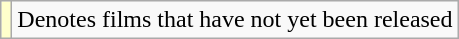<table class="wikitable">
<tr>
<td style="background:#FFFFCC;"></td>
<td>Denotes films that have not yet been released</td>
</tr>
</table>
